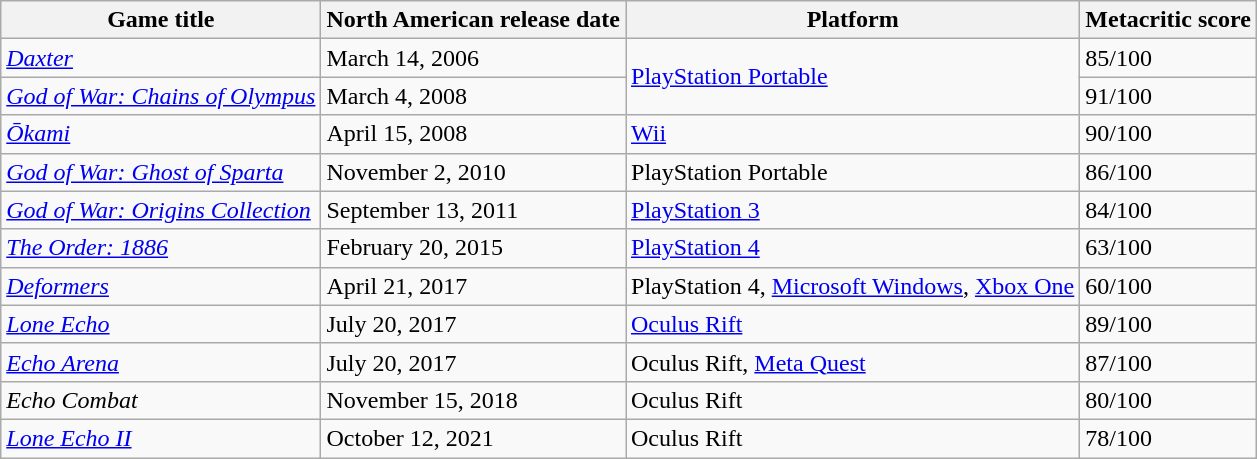<table class="wikitable">
<tr>
<th>Game title</th>
<th>North American release date</th>
<th>Platform</th>
<th>Metacritic score</th>
</tr>
<tr>
<td><em><a href='#'>Daxter</a></em></td>
<td>March 14, 2006</td>
<td rowspan=2><a href='#'>PlayStation Portable</a></td>
<td>85/100</td>
</tr>
<tr>
<td><em><a href='#'>God of War: Chains of Olympus</a></em></td>
<td>March 4, 2008</td>
<td>91/100</td>
</tr>
<tr>
<td><em><a href='#'>Ōkami</a></em></td>
<td>April 15, 2008</td>
<td><a href='#'>Wii</a></td>
<td>90/100</td>
</tr>
<tr>
<td><em><a href='#'>God of War: Ghost of Sparta</a></em></td>
<td>November 2, 2010</td>
<td>PlayStation Portable</td>
<td>86/100</td>
</tr>
<tr>
<td><em><a href='#'>God of War: Origins Collection</a></em></td>
<td>September 13, 2011</td>
<td><a href='#'>PlayStation 3</a></td>
<td>84/100</td>
</tr>
<tr>
<td><em><a href='#'>The Order: 1886</a></em></td>
<td>February 20, 2015</td>
<td><a href='#'>PlayStation 4</a></td>
<td>63/100</td>
</tr>
<tr>
<td><em><a href='#'>Deformers</a></em></td>
<td>April 21, 2017</td>
<td>PlayStation 4, <a href='#'>Microsoft Windows</a>, <a href='#'>Xbox One</a></td>
<td>60/100</td>
</tr>
<tr>
<td><em><a href='#'>Lone Echo</a></em></td>
<td>July 20, 2017</td>
<td><a href='#'>Oculus Rift</a></td>
<td>89/100</td>
</tr>
<tr>
<td><em><a href='#'>Echo Arena</a></em></td>
<td>July 20, 2017</td>
<td>Oculus Rift, <a href='#'>Meta Quest</a></td>
<td>87/100</td>
</tr>
<tr>
<td><em>Echo Combat</em></td>
<td>November 15, 2018</td>
<td>Oculus Rift</td>
<td>80/100</td>
</tr>
<tr>
<td><em><a href='#'>Lone Echo II</a></em></td>
<td>October 12, 2021</td>
<td>Oculus Rift</td>
<td>78/100</td>
</tr>
</table>
